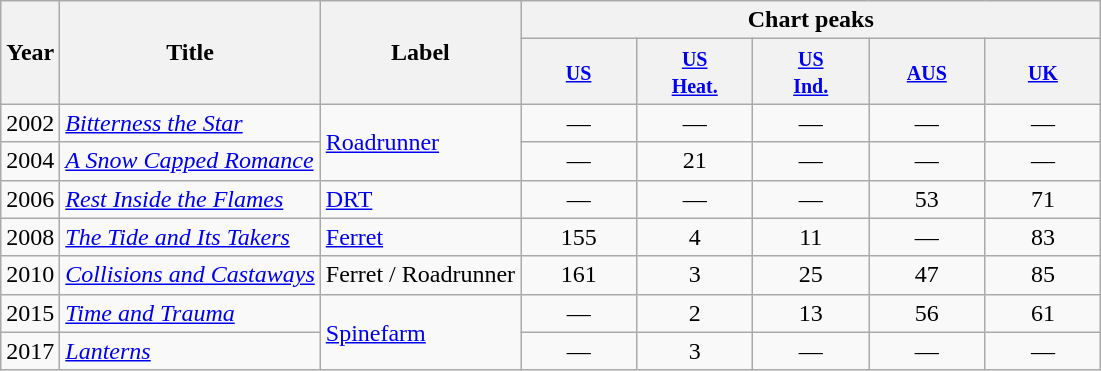<table class="wikitable">
<tr>
<th rowspan="2">Year</th>
<th rowspan="2">Title</th>
<th rowspan="2">Label</th>
<th colspan="5">Chart peaks</th>
</tr>
<tr>
<th style="width:70px;"><small><a href='#'>US</a></small><br></th>
<th style="width:70px;"><small><a href='#'>US<br>Heat.</a></small><br></th>
<th style="width:70px;"><small><a href='#'>US<br>Ind.</a></small><br></th>
<th style="width:70px;"><small><a href='#'>AUS</a></small><br></th>
<th style="width:70px;"><small><a href='#'>UK</a></small><br></th>
</tr>
<tr>
<td>2002</td>
<td><em><a href='#'>Bitterness the Star</a></em></td>
<td rowspan="2"><a href='#'>Roadrunner</a></td>
<td style="text-align:center;">—</td>
<td style="text-align:center;">—</td>
<td style="text-align:center;">—</td>
<td style="text-align:center;">—</td>
<td style="text-align:center;">—</td>
</tr>
<tr>
<td>2004</td>
<td><em><a href='#'>A Snow Capped Romance</a></em></td>
<td style="text-align:center;">—</td>
<td style="text-align:center;">21</td>
<td style="text-align:center;">—</td>
<td style="text-align:center;">—</td>
<td style="text-align:center;">—</td>
</tr>
<tr>
<td>2006</td>
<td><em><a href='#'>Rest Inside the Flames</a></em></td>
<td><a href='#'>DRT</a></td>
<td style="text-align:center;">—</td>
<td style="text-align:center;">—</td>
<td style="text-align:center;">—</td>
<td style="text-align:center;">53</td>
<td style="text-align:center;">71</td>
</tr>
<tr>
<td>2008</td>
<td><em><a href='#'>The Tide and Its Takers</a></em></td>
<td><a href='#'>Ferret</a></td>
<td style="text-align:center;">155</td>
<td style="text-align:center;">4</td>
<td style="text-align:center;">11</td>
<td style="text-align:center;">—</td>
<td style="text-align:center;">83</td>
</tr>
<tr>
<td>2010</td>
<td><em><a href='#'>Collisions and Castaways</a></em></td>
<td>Ferret / Roadrunner</td>
<td style="text-align:center;">161</td>
<td style="text-align:center;">3</td>
<td style="text-align:center;">25</td>
<td style="text-align:center;">47</td>
<td style="text-align:center;">85</td>
</tr>
<tr>
<td>2015</td>
<td><em><a href='#'>Time and Trauma</a></em></td>
<td rowspan="2"><a href='#'>Spinefarm</a></td>
<td style="text-align:center;">—</td>
<td style="text-align:center;">2</td>
<td style="text-align:center;">13</td>
<td style="text-align:center;">56</td>
<td style="text-align:center;">61</td>
</tr>
<tr>
<td>2017</td>
<td><em><a href='#'>Lanterns</a></em></td>
<td style="text-align:center;">—</td>
<td style="text-align:center;">3</td>
<td style="text-align:center;">—</td>
<td style="text-align:center;">—</td>
<td style="text-align:center;">—</td>
</tr>
</table>
